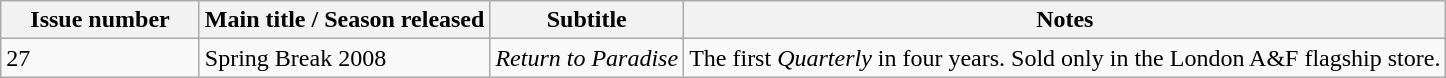<table class="wikitable">
<tr>
<th width=125>Issue number</th>
<th>Main title / Season released</th>
<th>Subtitle</th>
<th>Notes</th>
</tr>
<tr>
<td>27</td>
<td>Spring Break 2008</td>
<td><em>Return to Paradise</em></td>
<td>The first <em>Quarterly</em> in four years. Sold only in the London A&F flagship store.</td>
</tr>
</table>
